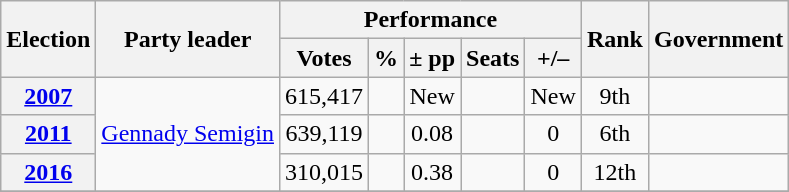<table class=wikitable style=text-align:center>
<tr>
<th rowspan="2"><strong>Election</strong></th>
<th rowspan="2">Party leader</th>
<th colspan="5" scope="col">Performance</th>
<th rowspan="2">Rank</th>
<th rowspan="2">Government</th>
</tr>
<tr>
<th><strong>Votes</strong></th>
<th><strong>%</strong></th>
<th><strong>± pp</strong></th>
<th><strong>Seats</strong></th>
<th><strong>+/–</strong></th>
</tr>
<tr>
<th><a href='#'>2007</a></th>
<td rowspan="3"><a href='#'>Gennady Semigin</a></td>
<td>615,417</td>
<td></td>
<td>New</td>
<td></td>
<td>New</td>
<td>9th</td>
<td></td>
</tr>
<tr>
<th><a href='#'>2011</a></th>
<td>639,119</td>
<td></td>
<td> 0.08</td>
<td></td>
<td> 0</td>
<td> 6th</td>
<td></td>
</tr>
<tr>
<th><a href='#'>2016</a></th>
<td>310,015</td>
<td></td>
<td> 0.38</td>
<td></td>
<td> 0</td>
<td> 12th</td>
<td></td>
</tr>
<tr>
</tr>
</table>
